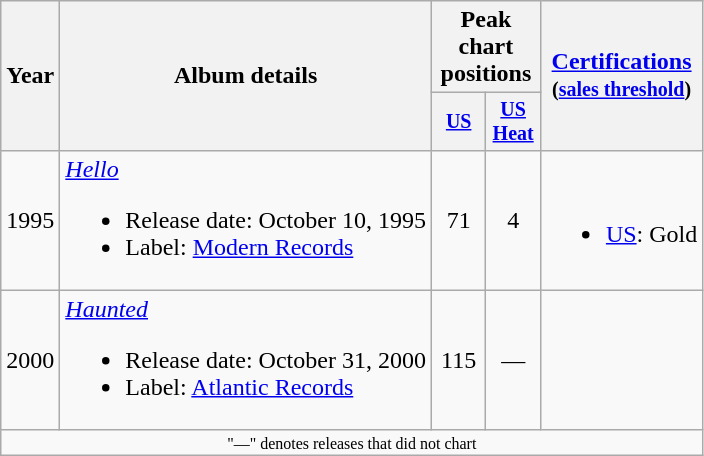<table class="wikitable" style="text-align:center;">
<tr>
<th rowspan="2">Year</th>
<th rowspan="2">Album details</th>
<th colspan="2">Peak chart positions</th>
<th rowspan="2"><a href='#'>Certifications</a><br><small>(<a href='#'>sales threshold</a>)</small></th>
</tr>
<tr style="font-size:smaller;">
<th style="width:30px;"><a href='#'>US</a></th>
<th style="width:30px;"><a href='#'>US Heat</a></th>
</tr>
<tr>
<td>1995</td>
<td style="text-align:left;"><em><a href='#'>Hello</a></em><br><ul><li>Release date: October 10, 1995</li><li>Label: <a href='#'>Modern Records</a></li></ul></td>
<td>71</td>
<td>4</td>
<td style="text-align:left;"><br><ul><li><a href='#'>US</a>: Gold</li></ul></td>
</tr>
<tr>
<td>2000</td>
<td style="text-align:left;"><em><a href='#'>Haunted</a></em><br><ul><li>Release date: October 31, 2000</li><li>Label: <a href='#'>Atlantic Records</a></li></ul></td>
<td>115</td>
<td>—</td>
<td></td>
</tr>
<tr>
<td colspan="10" style="font-size:8pt">"—" denotes releases that did not chart</td>
</tr>
</table>
